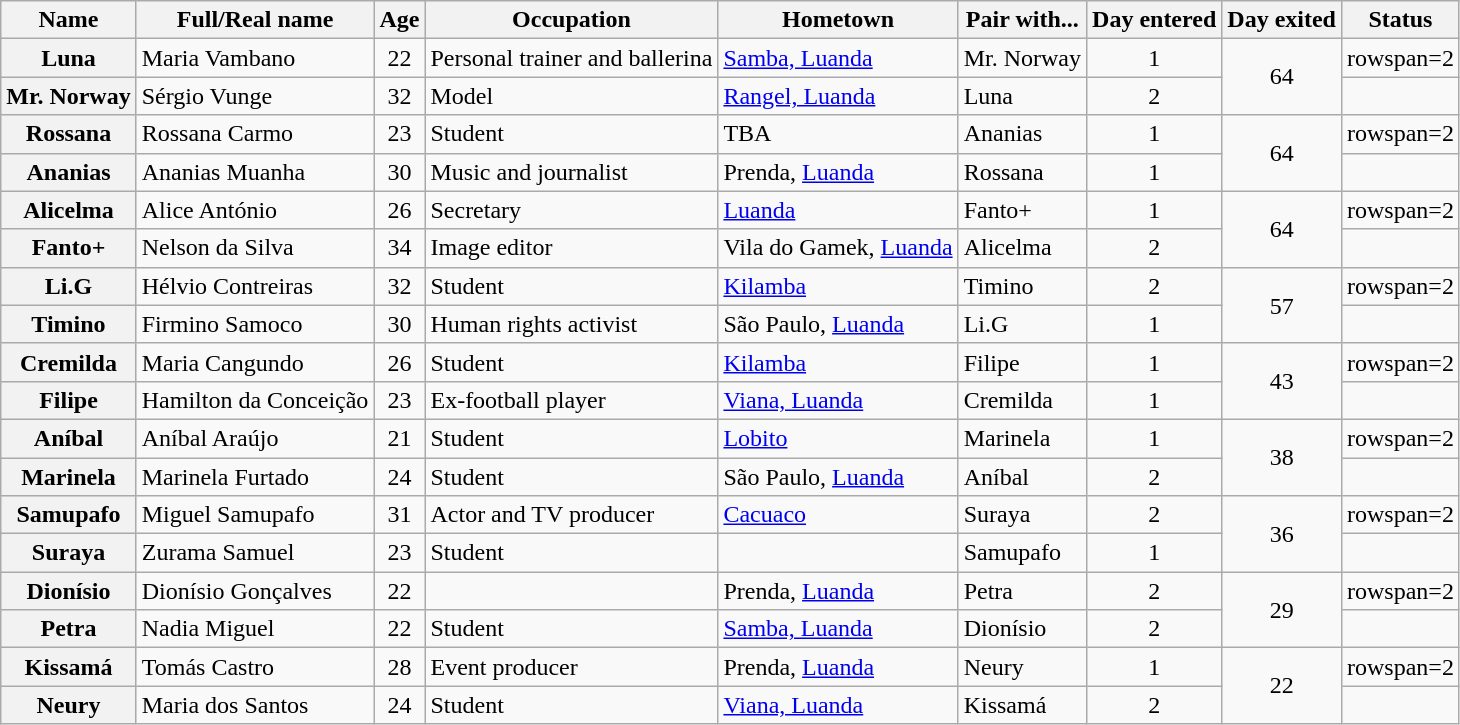<table class="wikitable sortable">
<tr>
<th>Name</th>
<th>Full/Real name</th>
<th>Age</th>
<th>Occupation</th>
<th>Hometown</th>
<th>Pair with...</th>
<th>Day entered</th>
<th>Day exited</th>
<th>Status</th>
</tr>
<tr>
<th>Luna</th>
<td>Maria Vambano</td>
<td align=center>22</td>
<td>Personal trainer and ballerina</td>
<td><a href='#'>Samba, Luanda</a></td>
<td>Mr. Norway</td>
<td align=center>1</td>
<td rowspan="2" align=center>64</td>
<td>rowspan=2 </td>
</tr>
<tr>
<th>Mr. Norway</th>
<td>Sérgio Vunge</td>
<td align=center>32</td>
<td>Model</td>
<td><a href='#'>Rangel, Luanda</a></td>
<td>Luna</td>
<td align=center>2</td>
</tr>
<tr>
<th>Rossana</th>
<td>Rossana Carmo</td>
<td align=center>23</td>
<td>Student</td>
<td>TBA</td>
<td>Ananias</td>
<td align=center>1</td>
<td rowspan="2" align=center>64</td>
<td>rowspan=2 </td>
</tr>
<tr>
<th>Ananias</th>
<td>Ananias Muanha</td>
<td align=center>30</td>
<td>Music and journalist</td>
<td>Prenda, <a href='#'>Luanda</a></td>
<td>Rossana</td>
<td align=center>1</td>
</tr>
<tr>
<th>Alicelma</th>
<td>Alice António</td>
<td align=center>26</td>
<td>Secretary</td>
<td><a href='#'>Luanda</a></td>
<td>Fanto+</td>
<td align=center>1</td>
<td rowspan="2" align=center>64</td>
<td>rowspan=2 </td>
</tr>
<tr>
<th>Fanto+</th>
<td>Nelson da Silva</td>
<td align=center>34</td>
<td>Image editor</td>
<td>Vila do Gamek, <a href='#'>Luanda</a></td>
<td>Alicelma</td>
<td align=center>2</td>
</tr>
<tr>
<th>Li.G</th>
<td>Hélvio Contreiras</td>
<td align=center>32</td>
<td>Student</td>
<td><a href='#'>Kilamba</a></td>
<td>Timino</td>
<td align=center>2</td>
<td rowspan="2" align=center>57</td>
<td>rowspan=2 </td>
</tr>
<tr>
<th>Timino</th>
<td>Firmino Samoco</td>
<td align=center>30</td>
<td>Human rights activist</td>
<td>São Paulo, <a href='#'>Luanda</a></td>
<td>Li.G</td>
<td align=center>1</td>
</tr>
<tr>
<th>Cremilda</th>
<td>Maria Cangundo</td>
<td align=center>26</td>
<td>Student</td>
<td><a href='#'>Kilamba</a></td>
<td>Filipe</td>
<td align=center>1</td>
<td rowspan="2" align=center>43</td>
<td>rowspan=2 </td>
</tr>
<tr>
<th>Filipe</th>
<td>Hamilton da Conceição</td>
<td align=center>23</td>
<td>Ex-football player</td>
<td><a href='#'>Viana, Luanda</a></td>
<td>Cremilda</td>
<td align=center>1</td>
</tr>
<tr>
<th>Aníbal</th>
<td>Aníbal Araújo</td>
<td align=center>21</td>
<td>Student</td>
<td><a href='#'>Lobito</a></td>
<td>Marinela</td>
<td align=center>1</td>
<td rowspan="2" align=center>38</td>
<td>rowspan=2 </td>
</tr>
<tr>
<th>Marinela</th>
<td>Marinela Furtado</td>
<td align=center>24</td>
<td>Student</td>
<td>São Paulo, <a href='#'>Luanda</a></td>
<td>Aníbal</td>
<td align=center>2</td>
</tr>
<tr>
<th>Samupafo</th>
<td>Miguel Samupafo</td>
<td align=center>31</td>
<td>Actor and TV producer</td>
<td><a href='#'>Cacuaco</a></td>
<td>Suraya</td>
<td align=center>2</td>
<td rowspan="2" align=center>36</td>
<td>rowspan=2 </td>
</tr>
<tr>
<th>Suraya</th>
<td>Zurama Samuel</td>
<td align=center>23</td>
<td>Student</td>
<td></td>
<td>Samupafo</td>
<td align=center>1</td>
</tr>
<tr>
<th>Dionísio</th>
<td>Dionísio Gonçalves</td>
<td align=center>22</td>
<td></td>
<td>Prenda, <a href='#'>Luanda</a></td>
<td>Petra</td>
<td align=center>2</td>
<td rowspan="2" align=center>29</td>
<td>rowspan=2 </td>
</tr>
<tr>
<th>Petra</th>
<td>Nadia Miguel</td>
<td align=center>22</td>
<td>Student</td>
<td><a href='#'>Samba, Luanda</a></td>
<td>Dionísio</td>
<td align=center>2</td>
</tr>
<tr>
<th>Kissamá</th>
<td>Tomás Castro</td>
<td align=center>28</td>
<td>Event producer</td>
<td>Prenda, <a href='#'>Luanda</a></td>
<td>Neury</td>
<td align=center>1</td>
<td rowspan="2" align=center>22</td>
<td>rowspan=2 </td>
</tr>
<tr>
<th>Neury</th>
<td>Maria dos Santos</td>
<td align=center>24</td>
<td>Student</td>
<td><a href='#'>Viana, Luanda</a></td>
<td>Kissamá</td>
<td align=center>2</td>
</tr>
</table>
